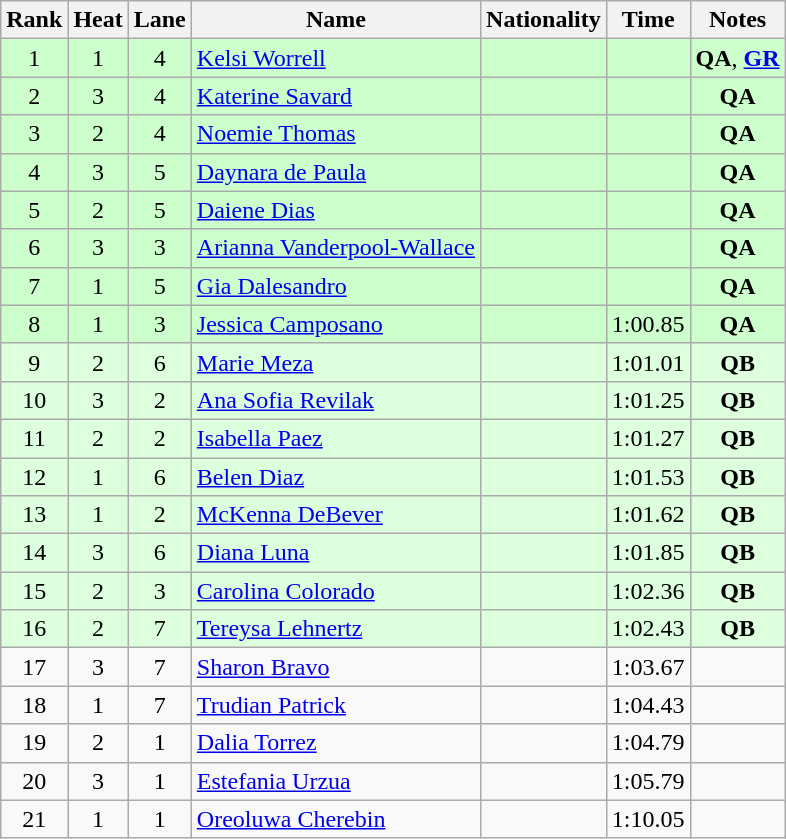<table class="wikitable sortable" style="text-align:center">
<tr>
<th>Rank</th>
<th>Heat</th>
<th>Lane</th>
<th>Name</th>
<th>Nationality</th>
<th>Time</th>
<th>Notes</th>
</tr>
<tr bgcolor=ccffcc>
<td>1</td>
<td>1</td>
<td>4</td>
<td align=left><a href='#'>Kelsi Worrell</a></td>
<td align=left></td>
<td></td>
<td><strong>QA</strong>, <strong><a href='#'>GR</a></strong></td>
</tr>
<tr bgcolor=ccffcc>
<td>2</td>
<td>3</td>
<td>4</td>
<td align=left><a href='#'>Katerine Savard</a></td>
<td align=left></td>
<td></td>
<td><strong>QA</strong></td>
</tr>
<tr bgcolor=ccffcc>
<td>3</td>
<td>2</td>
<td>4</td>
<td align=left><a href='#'>Noemie Thomas</a></td>
<td align=left></td>
<td></td>
<td><strong>QA</strong></td>
</tr>
<tr bgcolor=ccffcc>
<td>4</td>
<td>3</td>
<td>5</td>
<td align=left><a href='#'>Daynara de Paula</a></td>
<td align=left></td>
<td></td>
<td><strong>QA</strong></td>
</tr>
<tr bgcolor=ccffcc>
<td>5</td>
<td>2</td>
<td>5</td>
<td align=left><a href='#'>Daiene Dias</a></td>
<td align=left></td>
<td></td>
<td><strong>QA</strong></td>
</tr>
<tr bgcolor=ccffcc>
<td>6</td>
<td>3</td>
<td>3</td>
<td align=left><a href='#'>Arianna Vanderpool-Wallace</a></td>
<td align=left></td>
<td></td>
<td><strong>QA</strong></td>
</tr>
<tr bgcolor=ccffcc>
<td>7</td>
<td>1</td>
<td>5</td>
<td align=left><a href='#'>Gia Dalesandro</a></td>
<td align=left></td>
<td></td>
<td><strong>QA</strong></td>
</tr>
<tr bgcolor=ccffcc>
<td>8</td>
<td>1</td>
<td>3</td>
<td align=left><a href='#'>Jessica Camposano</a></td>
<td align=left></td>
<td>1:00.85</td>
<td><strong>QA</strong></td>
</tr>
<tr bgcolor=ddffdd>
<td>9</td>
<td>2</td>
<td>6</td>
<td align=left><a href='#'>Marie Meza</a></td>
<td align=left></td>
<td>1:01.01</td>
<td><strong>QB</strong></td>
</tr>
<tr bgcolor=ddffdd>
<td>10</td>
<td>3</td>
<td>2</td>
<td align=left><a href='#'>Ana Sofia Revilak</a></td>
<td align=left></td>
<td>1:01.25</td>
<td><strong>QB</strong></td>
</tr>
<tr bgcolor=ddffdd>
<td>11</td>
<td>2</td>
<td>2</td>
<td align=left><a href='#'>Isabella Paez</a></td>
<td align=left></td>
<td>1:01.27</td>
<td><strong>QB</strong></td>
</tr>
<tr bgcolor=ddffdd>
<td>12</td>
<td>1</td>
<td>6</td>
<td align=left><a href='#'>Belen Diaz</a></td>
<td align=left></td>
<td>1:01.53</td>
<td><strong>QB</strong></td>
</tr>
<tr bgcolor=ddffdd>
<td>13</td>
<td>1</td>
<td>2</td>
<td align=left><a href='#'>McKenna DeBever</a></td>
<td align=left></td>
<td>1:01.62</td>
<td><strong>QB</strong></td>
</tr>
<tr bgcolor=ddffdd>
<td>14</td>
<td>3</td>
<td>6</td>
<td align=left><a href='#'>Diana Luna</a></td>
<td align=left></td>
<td>1:01.85</td>
<td><strong>QB</strong></td>
</tr>
<tr bgcolor=ddffdd>
<td>15</td>
<td>2</td>
<td>3</td>
<td align=left><a href='#'>Carolina Colorado</a></td>
<td align=left></td>
<td>1:02.36</td>
<td><strong>QB</strong></td>
</tr>
<tr bgcolor=ddffdd>
<td>16</td>
<td>2</td>
<td>7</td>
<td align=left><a href='#'>Tereysa Lehnertz</a></td>
<td align=left></td>
<td>1:02.43</td>
<td><strong>QB</strong></td>
</tr>
<tr>
<td>17</td>
<td>3</td>
<td>7</td>
<td align=left><a href='#'>Sharon Bravo</a></td>
<td align=left></td>
<td>1:03.67</td>
<td></td>
</tr>
<tr>
<td>18</td>
<td>1</td>
<td>7</td>
<td align=left><a href='#'>Trudian Patrick</a></td>
<td align=left></td>
<td>1:04.43</td>
<td></td>
</tr>
<tr>
<td>19</td>
<td>2</td>
<td>1</td>
<td align=left><a href='#'>Dalia Torrez</a></td>
<td align=left></td>
<td>1:04.79</td>
<td></td>
</tr>
<tr>
<td>20</td>
<td>3</td>
<td>1</td>
<td align=left><a href='#'>Estefania Urzua</a></td>
<td align=left></td>
<td>1:05.79</td>
<td></td>
</tr>
<tr>
<td>21</td>
<td>1</td>
<td>1</td>
<td align=left><a href='#'>Oreoluwa Cherebin</a></td>
<td align=left></td>
<td>1:10.05</td>
<td></td>
</tr>
</table>
